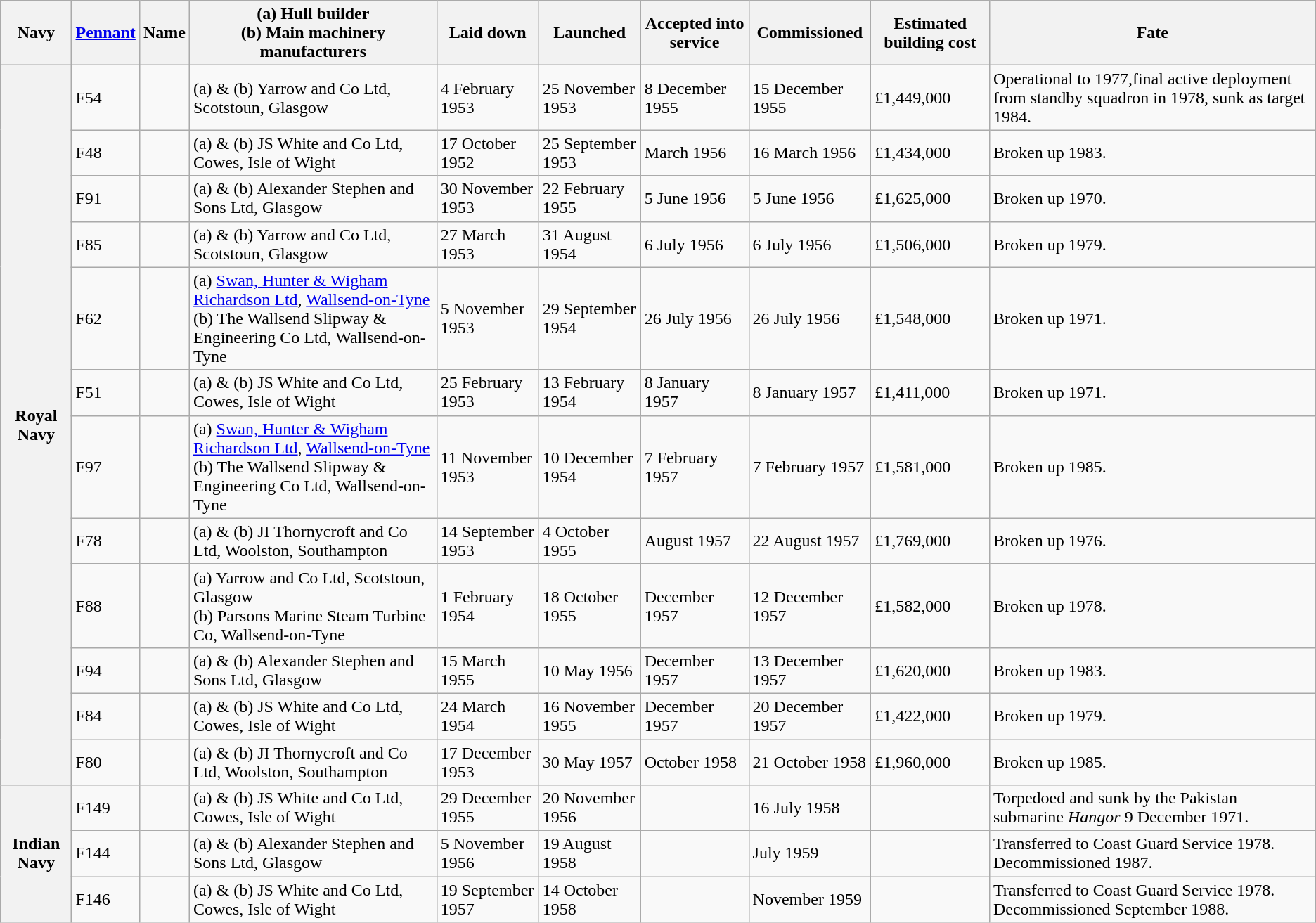<table class="wikitable" style="text-align: top;">
<tr>
<th scope="col">Navy</th>
<th scope="col"><a href='#'>Pennant</a></th>
<th scope="col">Name</th>
<th scope="col">(a) Hull builder<br>(b) Main machinery manufacturers</th>
<th scope="col">Laid down</th>
<th scope="col">Launched</th>
<th scope="col">Accepted into service</th>
<th scope="col">Commissioned</th>
<th scope="col">Estimated building cost</th>
<th scope="col">Fate</th>
</tr>
<tr>
<th rowspan="12" scope="row">Royal Navy</th>
<td>F54</td>
<td></td>
<td>(a) & (b) Yarrow and Co Ltd, Scotstoun, Glasgow </td>
<td>4 February 1953 </td>
<td>25 November 1953 </td>
<td>8 December 1955 </td>
<td>15 December 1955  </td>
<td>£1,449,000 </td>
<td>Operational to 1977,final active deployment from standby squadron in 1978, sunk as target 1984.</td>
</tr>
<tr>
<td>F48</td>
<td></td>
<td>(a) & (b) JS White and Co Ltd, Cowes, Isle of Wight </td>
<td>17 October 1952 </td>
<td>25 September 1953 </td>
<td>March 1956 </td>
<td>16 March 1956 </td>
<td>£1,434,000 </td>
<td>Broken up 1983.</td>
</tr>
<tr>
<td>F91</td>
<td></td>
<td>(a) & (b) Alexander Stephen and Sons Ltd, Glasgow </td>
<td>30 November 1953 </td>
<td>22 February 1955 </td>
<td>5 June 1956 </td>
<td>5 June 1956  </td>
<td>£1,625,000 </td>
<td>Broken up 1970.</td>
</tr>
<tr>
<td>F85</td>
<td></td>
<td>(a) & (b) Yarrow and Co Ltd, Scotstoun, Glasgow </td>
<td>27 March 1953 </td>
<td>31 August 1954 </td>
<td>6 July 1956 </td>
<td>6 July 1956 </td>
<td>£1,506,000 </td>
<td>Broken up 1979.</td>
</tr>
<tr>
<td>F62</td>
<td></td>
<td>(a) <a href='#'>Swan, Hunter & Wigham Richardson Ltd</a>, <a href='#'>Wallsend-on-Tyne</a> <br> (b) The Wallsend Slipway & Engineering Co Ltd, Wallsend-on-Tyne </td>
<td>5 November 1953 </td>
<td>29 September 1954 </td>
<td>26 July 1956 </td>
<td>26 July 1956 </td>
<td>£1,548,000 </td>
<td>Broken up 1971.</td>
</tr>
<tr>
<td>F51</td>
<td></td>
<td>(a) & (b) JS White and Co Ltd, Cowes, Isle of Wight </td>
<td>25 February 1953 </td>
<td>13 February 1954</td>
<td>8 January 1957 </td>
<td>8 January 1957 </td>
<td>£1,411,000 </td>
<td>Broken up 1971.</td>
</tr>
<tr>
<td>F97</td>
<td></td>
<td>(a) <a href='#'>Swan, Hunter & Wigham Richardson Ltd</a>, <a href='#'>Wallsend-on-Tyne</a> <br> (b) The Wallsend Slipway & Engineering Co Ltd, Wallsend-on-Tyne </td>
<td>11 November 1953 </td>
<td>10 December 1954 </td>
<td>7 February 1957 </td>
<td>7 February 1957 </td>
<td>£1,581,000 </td>
<td>Broken up 1985.</td>
</tr>
<tr>
<td>F78</td>
<td></td>
<td>(a) & (b) JI Thornycroft and Co Ltd, Woolston, Southampton </td>
<td>14 September 1953 </td>
<td>4 October 1955 </td>
<td>August 1957 </td>
<td>22 August 1957 </td>
<td>£1,769,000  </td>
<td>Broken up 1976.</td>
</tr>
<tr>
<td>F88</td>
<td></td>
<td>(a) Yarrow and Co Ltd, Scotstoun, Glasgow <br> (b) Parsons Marine Steam Turbine Co, Wallsend-on-Tyne </td>
<td>1 February 1954 </td>
<td>18 October 1955 </td>
<td>December 1957 </td>
<td>12 December 1957 </td>
<td>£1,582,000 </td>
<td>Broken up 1978.</td>
</tr>
<tr>
<td>F94</td>
<td></td>
<td>(a) & (b) Alexander Stephen and Sons Ltd, Glasgow </td>
<td>15 March 1955 </td>
<td>10 May 1956 </td>
<td>December 1957 </td>
<td>13 December 1957 </td>
<td>£1,620,000 </td>
<td>Broken up 1983.</td>
</tr>
<tr>
<td>F84</td>
<td></td>
<td>(a) & (b) JS White and Co Ltd, Cowes, Isle of Wight </td>
<td>24 March 1954 </td>
<td>16 November 1955 </td>
<td>December 1957 </td>
<td>20 December 1957 </td>
<td>£1,422,000 </td>
<td>Broken up 1979.</td>
</tr>
<tr>
<td>F80</td>
<td></td>
<td>(a) & (b) JI Thornycroft and Co Ltd, Woolston, Southampton </td>
<td>17 December 1953 </td>
<td>30 May 1957 </td>
<td>October 1958 </td>
<td>21 October 1958 </td>
<td>£1,960,000 </td>
<td>Broken up 1985.</td>
</tr>
<tr>
<th rowspan="3" scope="row">Indian Navy</th>
<td>F149 </td>
<td></td>
<td>(a) & (b) JS White and Co Ltd, Cowes, Isle of Wight </td>
<td>29 December 1955 </td>
<td>20 November 1956 </td>
<td></td>
<td>16 July 1958 </td>
<td></td>
<td>Torpedoed and sunk by the Pakistan submarine <em>Hangor</em> 9 December 1971.</td>
</tr>
<tr>
<td>F144 </td>
<td></td>
<td>(a) & (b) Alexander Stephen and Sons Ltd, Glasgow </td>
<td>5 November 1956 </td>
<td>19 August 1958 </td>
<td></td>
<td>July 1959 </td>
<td></td>
<td>Transferred to Coast Guard Service 1978. Decommissioned 1987.</td>
</tr>
<tr>
<td>F146 </td>
<td></td>
<td>(a) & (b) JS White and Co Ltd, Cowes, Isle of Wight </td>
<td>19 September 1957 </td>
<td>14 October 1958 </td>
<td></td>
<td>November 1959 </td>
<td></td>
<td>Transferred to Coast Guard Service 1978. Decommissioned September 1988.</td>
</tr>
</table>
